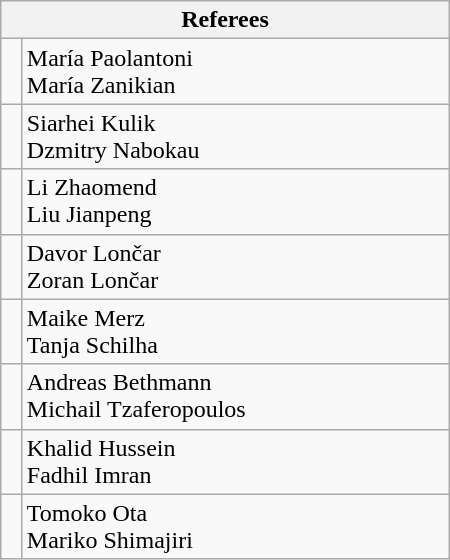<table class="wikitable" style="width:300px;">
<tr>
<th colspan=2>Referees</th>
</tr>
<tr>
<td align=left></td>
<td>María Paolantoni<br>María Zanikian</td>
</tr>
<tr>
<td align=left></td>
<td>Siarhei Kulik<br>Dzmitry Nabokau</td>
</tr>
<tr>
<td align=left></td>
<td>Li Zhaomend<br>Liu Jianpeng</td>
</tr>
<tr>
<td align=left></td>
<td>Davor Lončar<br>Zoran Lončar</td>
</tr>
<tr>
<td align=left></td>
<td>Maike Merz<br>Tanja Schilha</td>
</tr>
<tr>
<td align=left></td>
<td>Andreas Bethmann<br>Michail Tzaferopoulos</td>
</tr>
<tr>
<td align=left></td>
<td>Khalid Hussein<br>Fadhil Imran</td>
</tr>
<tr>
<td align=left></td>
<td>Tomoko Ota<br>Mariko Shimajiri</td>
</tr>
</table>
